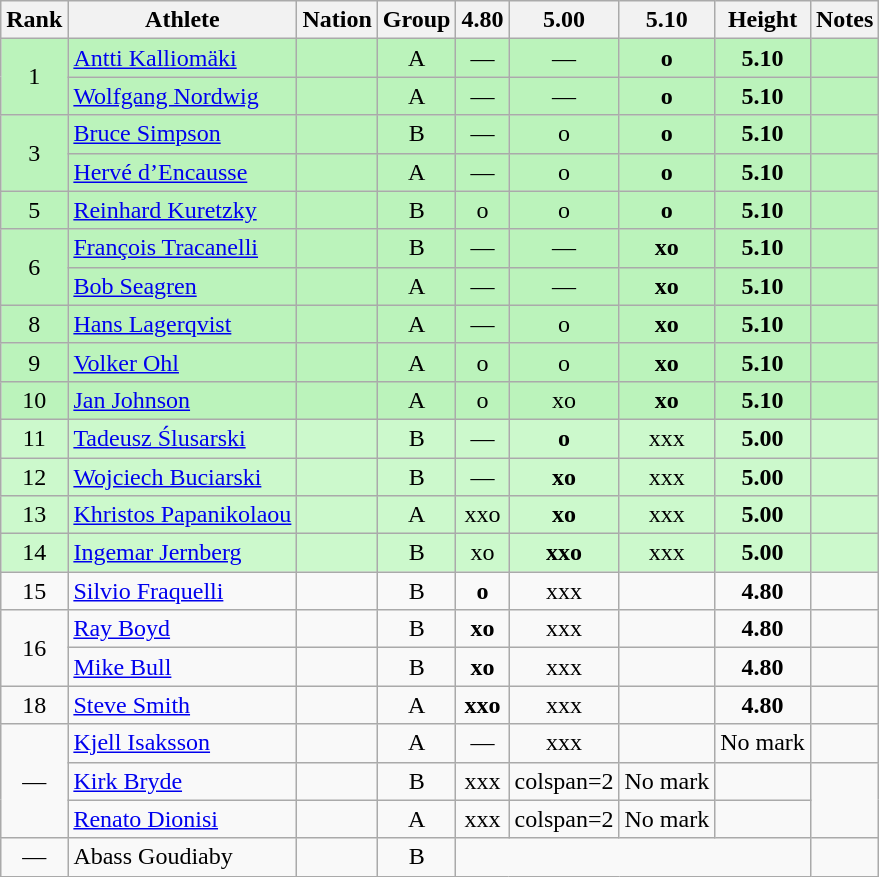<table class="wikitable sortable" style="text-align:center">
<tr>
<th>Rank</th>
<th>Athlete</th>
<th>Nation</th>
<th>Group</th>
<th>4.80</th>
<th>5.00</th>
<th>5.10</th>
<th>Height</th>
<th>Notes</th>
</tr>
<tr bgcolor=bbf3bb>
<td rowspan=2>1</td>
<td align=left><a href='#'>Antti Kalliomäki</a></td>
<td align=left></td>
<td>A</td>
<td>—</td>
<td>—</td>
<td><strong>o</strong></td>
<td><strong>5.10</strong></td>
<td></td>
</tr>
<tr bgcolor=bbf3bb>
<td align=left><a href='#'>Wolfgang Nordwig</a></td>
<td align=left></td>
<td>A</td>
<td>—</td>
<td>—</td>
<td><strong>o</strong></td>
<td><strong>5.10</strong></td>
<td></td>
</tr>
<tr bgcolor=bbf3bb>
<td rowspan=2>3</td>
<td align=left><a href='#'>Bruce Simpson</a></td>
<td align=left></td>
<td>B</td>
<td>—</td>
<td>o</td>
<td><strong>o</strong></td>
<td><strong>5.10</strong></td>
<td></td>
</tr>
<tr bgcolor=bbf3bb>
<td align=left><a href='#'>Hervé d’Encausse</a></td>
<td align=left></td>
<td>A</td>
<td>—</td>
<td>o</td>
<td><strong>o</strong></td>
<td><strong>5.10</strong></td>
<td></td>
</tr>
<tr bgcolor=bbf3bb>
<td>5</td>
<td align=left><a href='#'>Reinhard Kuretzky</a></td>
<td align=left></td>
<td>B</td>
<td>o</td>
<td>o</td>
<td><strong>o</strong></td>
<td><strong>5.10</strong></td>
<td></td>
</tr>
<tr bgcolor=bbf3bb>
<td rowspan=2>6</td>
<td align=left><a href='#'>François Tracanelli</a></td>
<td align=left></td>
<td>B</td>
<td>—</td>
<td>—</td>
<td><strong>xo</strong></td>
<td><strong>5.10</strong></td>
<td></td>
</tr>
<tr bgcolor=bbf3bb>
<td align=left><a href='#'>Bob Seagren</a></td>
<td align=left></td>
<td>A</td>
<td>—</td>
<td>—</td>
<td><strong>xo</strong></td>
<td><strong>5.10</strong></td>
<td></td>
</tr>
<tr bgcolor=bbf3bb>
<td>8</td>
<td align=left><a href='#'>Hans Lagerqvist</a></td>
<td align=left></td>
<td>A</td>
<td>—</td>
<td>o</td>
<td><strong>xo</strong></td>
<td><strong>5.10</strong></td>
<td></td>
</tr>
<tr bgcolor=bbf3bb>
<td>9</td>
<td align=left><a href='#'>Volker Ohl</a></td>
<td align=left></td>
<td>A</td>
<td>o</td>
<td>o</td>
<td><strong>xo</strong></td>
<td><strong>5.10</strong></td>
<td></td>
</tr>
<tr bgcolor=bbf3bb>
<td>10</td>
<td align=left><a href='#'>Jan Johnson</a></td>
<td align=left></td>
<td>A</td>
<td>o</td>
<td>xo</td>
<td><strong>xo</strong></td>
<td><strong>5.10</strong></td>
<td></td>
</tr>
<tr bgcolor=ccf9cc>
<td>11</td>
<td align=left><a href='#'>Tadeusz Ślusarski</a></td>
<td align=left></td>
<td>B</td>
<td>—</td>
<td><strong>o</strong></td>
<td>xxx</td>
<td><strong>5.00</strong></td>
<td></td>
</tr>
<tr bgcolor=ccf9cc>
<td>12</td>
<td align=left><a href='#'>Wojciech Buciarski</a></td>
<td align=left></td>
<td>B</td>
<td>—</td>
<td><strong>xo</strong></td>
<td>xxx</td>
<td><strong>5.00</strong></td>
<td></td>
</tr>
<tr bgcolor=ccf9cc>
<td>13</td>
<td align=left><a href='#'>Khristos Papanikolaou</a></td>
<td align=left></td>
<td>A</td>
<td>xxo</td>
<td><strong>xo</strong></td>
<td>xxx</td>
<td><strong>5.00</strong></td>
<td></td>
</tr>
<tr bgcolor=ccf9cc>
<td>14</td>
<td align=left><a href='#'>Ingemar Jernberg</a></td>
<td align=left></td>
<td>B</td>
<td>xo</td>
<td><strong>xxo</strong></td>
<td>xxx</td>
<td><strong>5.00</strong></td>
<td></td>
</tr>
<tr>
<td>15</td>
<td align=left><a href='#'>Silvio Fraquelli</a></td>
<td align=left></td>
<td>B</td>
<td><strong>o</strong></td>
<td>xxx</td>
<td></td>
<td><strong>4.80</strong></td>
<td></td>
</tr>
<tr>
<td rowspan=2>16</td>
<td align=left><a href='#'>Ray Boyd</a></td>
<td align=left></td>
<td>B</td>
<td><strong>xo</strong></td>
<td>xxx</td>
<td></td>
<td><strong>4.80</strong></td>
<td></td>
</tr>
<tr>
<td align=left><a href='#'>Mike Bull</a></td>
<td align=left></td>
<td>B</td>
<td><strong>xo</strong></td>
<td>xxx</td>
<td></td>
<td><strong>4.80</strong></td>
<td></td>
</tr>
<tr>
<td>18</td>
<td align=left><a href='#'>Steve Smith</a></td>
<td align=left></td>
<td>A</td>
<td><strong>xxo</strong></td>
<td>xxx</td>
<td></td>
<td><strong>4.80</strong></td>
<td></td>
</tr>
<tr>
<td rowspan=3 data-sort-value=19>—</td>
<td align=left><a href='#'>Kjell Isaksson</a></td>
<td align=left></td>
<td>A</td>
<td>—</td>
<td>xxx</td>
<td></td>
<td data-sort-value=1.00>No mark</td>
<td></td>
</tr>
<tr>
<td align=left><a href='#'>Kirk Bryde</a></td>
<td align=left></td>
<td>B</td>
<td>xxx</td>
<td>colspan=2 </td>
<td data-sort-value=1.00>No mark</td>
<td></td>
</tr>
<tr>
<td align=left><a href='#'>Renato Dionisi</a></td>
<td align=left></td>
<td>A</td>
<td>xxx</td>
<td>colspan=2 </td>
<td data-sort-value=1.00>No mark</td>
<td></td>
</tr>
<tr>
<td data-sort-value=22>—</td>
<td align=left>Abass Goudiaby</td>
<td align=left></td>
<td>B</td>
<td colspan=4 data-sort-value=0.00></td>
<td></td>
</tr>
</table>
